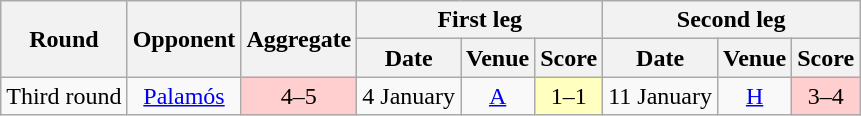<table class="wikitable" style="text-align:center;">
<tr>
<th rowspan="2">Round</th>
<th rowspan="2">Opponent</th>
<th rowspan="2">Aggregate</th>
<th colspan="3">First leg</th>
<th colspan="3">Second leg</th>
</tr>
<tr>
<th>Date</th>
<th>Venue</th>
<th>Score</th>
<th>Date</th>
<th>Venue</th>
<th>Score</th>
</tr>
<tr>
<td>Third round</td>
<td><a href='#'>Palamós</a></td>
<td bgcolor="#FFCFCF">4–5</td>
<td>4 January</td>
<td><a href='#'>A</a></td>
<td bgcolor="#FFFFBF">1–1</td>
<td>11 January</td>
<td><a href='#'>H</a></td>
<td bgcolor="FFCFCF">3–4</td>
</tr>
</table>
